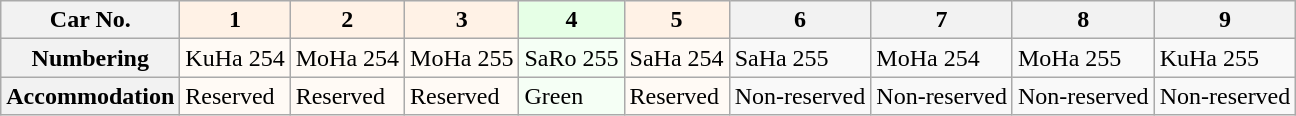<table class="wikitable">
<tr>
<th>Car No.</th>
<th style="background: #FFF2E6">1</th>
<th style="background: #FFF2E6">2</th>
<th style="background: #FFF2E6">3</th>
<th style="background: #E6FFE6">4</th>
<th style="background: #FFF2E6">5</th>
<th>6</th>
<th>7</th>
<th>8</th>
<th>9</th>
</tr>
<tr>
<th>Numbering</th>
<td style="background: #FFFAF5">KuHa 254</td>
<td style="background: #FFFAF5">MoHa 254</td>
<td style="background: #FFFAF5">MoHa 255</td>
<td style="background: #F5FFF5">SaRo 255</td>
<td style="background: #FFFAF5">SaHa 254</td>
<td>SaHa 255</td>
<td>MoHa 254</td>
<td>MoHa 255</td>
<td>KuHa 255</td>
</tr>
<tr>
<th>Accommodation</th>
<td style="background: #FFFAF5">Reserved</td>
<td style="background: #FFFAF5">Reserved</td>
<td style="background: #FFFAF5">Reserved</td>
<td style="background: #F5FFF5">Green</td>
<td style="background: #FFFAF5">Reserved</td>
<td>Non-reserved</td>
<td>Non-reserved</td>
<td>Non-reserved</td>
<td>Non-reserved</td>
</tr>
</table>
